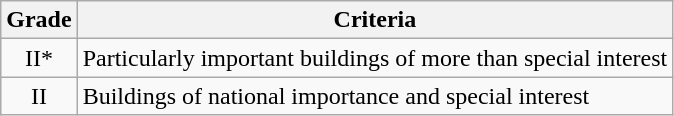<table class="wikitable">
<tr>
<th>Grade</th>
<th>Criteria</th>
</tr>
<tr>
<td align="center" >II*</td>
<td>Particularly important buildings of more than special interest</td>
</tr>
<tr>
<td align="center" >II</td>
<td>Buildings of national importance and special interest</td>
</tr>
</table>
